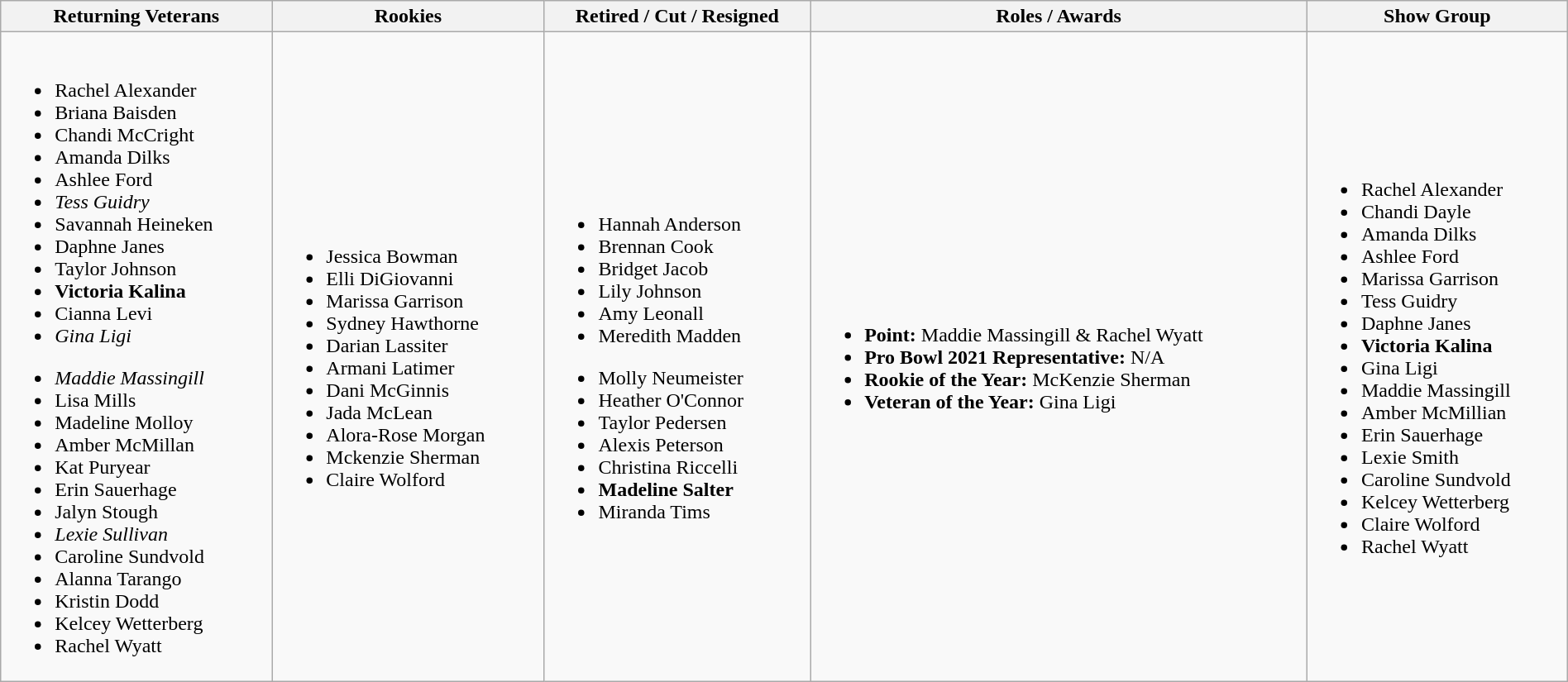<table class="wikitable" style="width:100%;">
<tr>
<th>Returning Veterans</th>
<th>Rookies</th>
<th>Retired / Cut / Resigned</th>
<th>Roles / Awards</th>
<th>Show Group</th>
</tr>
<tr>
<td><br><ul><li>Rachel Alexander</li><li>Briana Baisden</li><li>Chandi McCright</li><li>Amanda Dilks</li><li>Ashlee Ford</li><li><em>Tess Guidry</em></li><li>Savannah Heineken</li><li>Daphne Janes</li><li>Taylor Johnson</li><li><strong>Victoria Kalina</strong></li><li>Cianna Levi</li><li><em>Gina Ligi</em></li></ul><ul><li><em>Maddie Massingill</em></li><li>Lisa Mills</li><li>Madeline Molloy</li><li>Amber McMillan</li><li>Kat Puryear</li><li>Erin Sauerhage</li><li>Jalyn Stough</li><li><em>Lexie Sullivan</em></li><li>Caroline Sundvold</li><li>Alanna Tarango</li><li>Kristin Dodd</li><li>Kelcey Wetterberg</li><li>Rachel Wyatt</li></ul></td>
<td><br><ul><li>Jessica Bowman</li><li>Elli DiGiovanni</li><li>Marissa Garrison</li><li>Sydney Hawthorne</li><li>Darian Lassiter</li><li>Armani Latimer</li><li>Dani McGinnis</li><li>Jada McLean</li><li>Alora-Rose Morgan</li><li>Mckenzie Sherman</li><li>Claire Wolford</li></ul></td>
<td><br><ul><li>Hannah Anderson </li><li>Brennan Cook </li><li>Bridget Jacob </li><li>Lily Johnson </li><li>Amy Leonall </li><li>Meredith Madden </li></ul><ul><li>Molly Neumeister </li><li>Heather O'Connor </li><li>Taylor Pedersen </li><li>Alexis Peterson </li><li>Christina Riccelli </li><li><strong>Madeline Salter</strong> </li><li>Miranda Tims </li></ul></td>
<td><br><ul><li><strong>Point:</strong> Maddie Massingill & Rachel Wyatt</li><li><strong>Pro Bowl 2021 Representative:</strong> N/A</li><li><strong>Rookie of the Year:</strong> McKenzie Sherman</li><li><strong>Veteran of the Year:</strong> Gina Ligi</li></ul></td>
<td><br><ul><li>Rachel Alexander</li><li>Chandi Dayle</li><li>Amanda Dilks</li><li>Ashlee Ford</li><li>Marissa Garrison</li><li>Tess Guidry</li><li>Daphne Janes</li><li><strong>Victoria Kalina</strong></li><li>Gina Ligi</li><li>Maddie Massingill</li><li>Amber McMillian</li><li>Erin Sauerhage</li><li>Lexie Smith</li><li>Caroline Sundvold</li><li>Kelcey Wetterberg</li><li>Claire Wolford</li><li>Rachel Wyatt</li></ul></td>
</tr>
</table>
